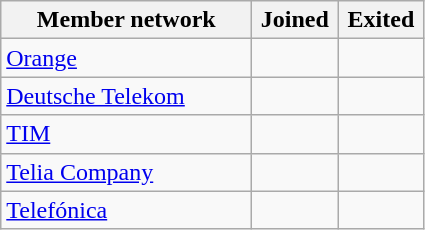<table class="wikitable sortable toccolours">
<tr>
<th style="width:160px;">Member network</th>
<th style="width:50px;">Joined</th>
<th style="width:50px;">Exited</th>
</tr>
<tr>
<td> <a href='#'>Orange</a></td>
<td></td>
<td></td>
</tr>
<tr>
<td> <a href='#'>Deutsche Telekom</a></td>
<td></td>
<td></td>
</tr>
<tr>
<td> <a href='#'>TIM</a></td>
<td></td>
<td></td>
</tr>
<tr>
<td> <a href='#'>Telia Company</a></td>
<td></td>
<td></td>
</tr>
<tr>
<td> <a href='#'>Telefónica</a></td>
<td></td>
<td></td>
</tr>
</table>
